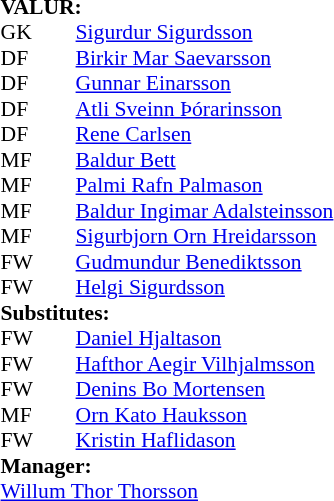<table style="font-size: 90%" cellspacing="0" cellpadding="0" align="center">
<tr>
<td colspan="4"><strong>VALUR:</strong></td>
</tr>
<tr>
<th width="25"></th>
<th width="25"></th>
</tr>
<tr>
<td>GK</td>
<td></td>
<td> <a href='#'>Sigurdur Sigurdsson</a></td>
</tr>
<tr>
<td>DF</td>
<td></td>
<td> <a href='#'>Birkir Mar Saevarsson</a></td>
</tr>
<tr>
<td>DF</td>
<td></td>
<td> <a href='#'>Gunnar Einarsson</a></td>
</tr>
<tr>
<td>DF</td>
<td></td>
<td> <a href='#'>Atli Sveinn Þórarinsson</a></td>
</tr>
<tr>
<td>DF</td>
<td></td>
<td> <a href='#'>Rene Carlsen</a></td>
</tr>
<tr>
<td>MF</td>
<td></td>
<td> <a href='#'>Baldur Bett</a></td>
<td></td>
<td></td>
</tr>
<tr>
<td>MF</td>
<td></td>
<td> <a href='#'>Palmi Rafn Palmason</a></td>
<td></td>
<td></td>
</tr>
<tr>
<td>MF</td>
<td></td>
<td> <a href='#'>Baldur Ingimar Adalsteinsson</a></td>
</tr>
<tr>
<td>MF</td>
<td></td>
<td> <a href='#'>Sigurbjorn Orn Hreidarsson</a></td>
<td></td>
<td></td>
</tr>
<tr>
<td>FW</td>
<td></td>
<td> <a href='#'>Gudmundur Benediktsson</a></td>
<td></td>
<td></td>
</tr>
<tr>
<td>FW</td>
<td></td>
<td> <a href='#'>Helgi Sigurdsson</a></td>
<td></td>
<td></td>
</tr>
<tr>
<td colspan=3><strong>Substitutes:</strong></td>
</tr>
<tr>
<td>FW</td>
<td></td>
<td> <a href='#'>Daniel Hjaltason</a></td>
<td></td>
<td></td>
</tr>
<tr>
<td>FW</td>
<td></td>
<td> <a href='#'>Hafthor Aegir Vilhjalmsson</a></td>
<td></td>
<td></td>
</tr>
<tr>
<td>FW</td>
<td></td>
<td><a href='#'>Denins Bo Mortensen</a></td>
<td></td>
<td></td>
</tr>
<tr>
<td>MF</td>
<td></td>
<td><a href='#'>Orn Kato Hauksson</a></td>
<td></td>
<td></td>
</tr>
<tr>
<td>FW</td>
<td></td>
<td><a href='#'>Kristin Haflidason</a></td>
<td></td>
<td></td>
</tr>
<tr>
<td colspan=3><strong>Manager:</strong></td>
</tr>
<tr>
<td colspan="4"> <a href='#'>Willum Thor Thorsson</a></td>
</tr>
</table>
